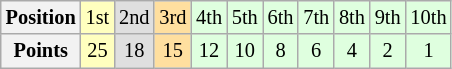<table class="wikitable" style="font-size:85%; text-align: center;">
<tr>
<th>Position</th>
<td style="background:#ffffbf;">1st</td>
<td style="background:#dfdfdf;">2nd</td>
<td style="background:#ffdf9f;">3rd</td>
<td style="background:#dfffdf;">4th</td>
<td style="background:#dfffdf;">5th</td>
<td style="background:#dfffdf;">6th</td>
<td style="background:#dfffdf;">7th</td>
<td style="background:#dfffdf;">8th</td>
<td style="background:#dfffdf;">9th</td>
<td style="background:#dfffdf;">10th</td>
</tr>
<tr>
<th>Points</th>
<td style="background:#ffffbf;">25</td>
<td style="background:#dfdfdf;">18</td>
<td style="background:#ffdf9f;">15</td>
<td style="background:#dfffdf;">12</td>
<td style="background:#dfffdf;">10</td>
<td style="background:#dfffdf;">8</td>
<td style="background:#dfffdf;">6</td>
<td style="background:#dfffdf;">4</td>
<td style="background:#dfffdf;">2</td>
<td style="background:#dfffdf;">1</td>
</tr>
</table>
